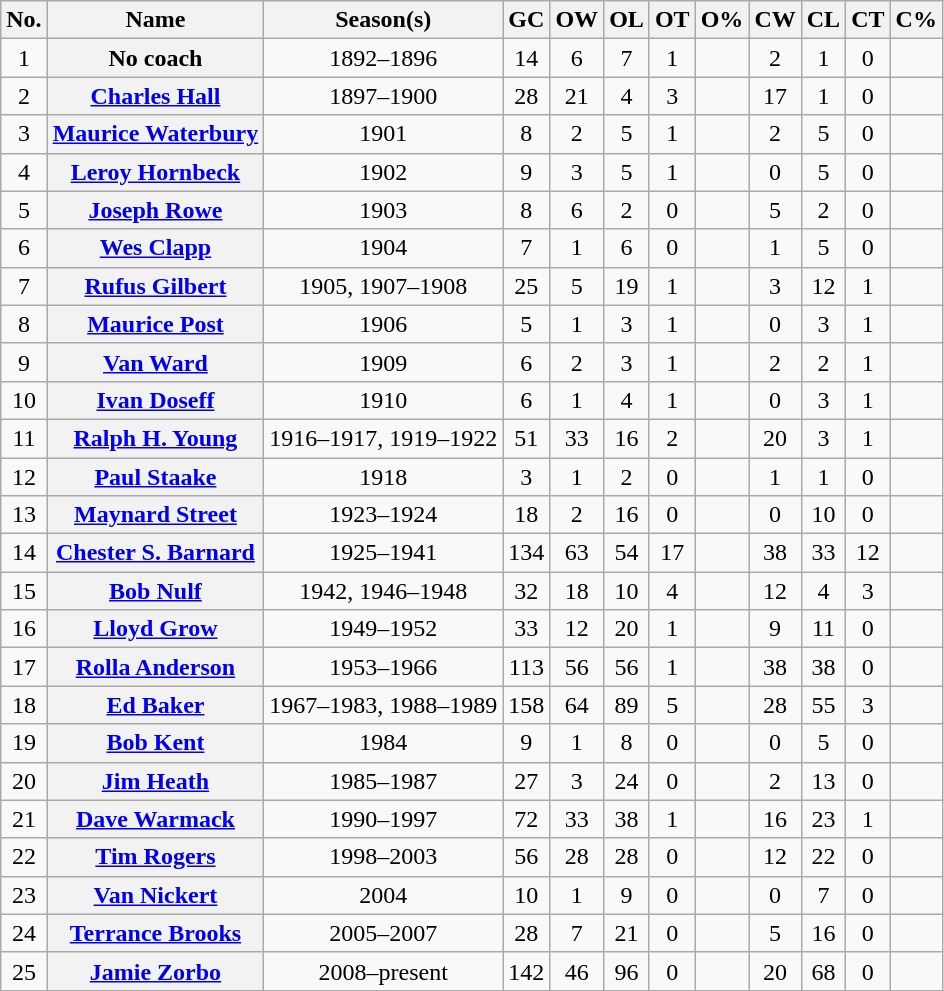<table class="wikitable sortable plainrowheaders" style="text-align:center">
<tr>
<th scope="col" class="unsortable">No.</th>
<th scope="col">Name</th>
<th scope="col">Season(s)</th>
<th scope="col">GC</th>
<th scope="col">OW</th>
<th scope="col">OL</th>
<th scope="col">OT</th>
<th scope="col">O%</th>
<th scope="col">CW</th>
<th scope="col">CL</th>
<th scope="col">CT</th>
<th scope="col">C%</th>
</tr>
<tr>
<td>1</td>
<th scope="row">No coach</th>
<td>1892–1896</td>
<td>14</td>
<td>6</td>
<td>7</td>
<td>1</td>
<td></td>
<td>2</td>
<td>1</td>
<td>0</td>
<td></td>
</tr>
<tr>
<td>2</td>
<th scope="row"><a href='#'>Charles Hall</a></th>
<td>1897–1900</td>
<td>28</td>
<td>21</td>
<td>4</td>
<td>3</td>
<td></td>
<td>17</td>
<td>1</td>
<td>0</td>
<td></td>
</tr>
<tr>
<td>3</td>
<th scope="row"><a href='#'>Maurice Waterbury</a></th>
<td>1901</td>
<td>8</td>
<td>2</td>
<td>5</td>
<td>1</td>
<td></td>
<td>2</td>
<td>5</td>
<td>0</td>
<td></td>
</tr>
<tr>
<td>4</td>
<th scope="row"><a href='#'>Leroy Hornbeck</a></th>
<td>1902</td>
<td>9</td>
<td>3</td>
<td>5</td>
<td>1</td>
<td></td>
<td>0</td>
<td>5</td>
<td>0</td>
<td></td>
</tr>
<tr>
<td>5</td>
<th scope="row"><a href='#'>Joseph Rowe</a></th>
<td>1903</td>
<td>8</td>
<td>6</td>
<td>2</td>
<td>0</td>
<td></td>
<td>5</td>
<td>2</td>
<td>0</td>
<td></td>
</tr>
<tr>
<td>6</td>
<th scope="row"><a href='#'>Wes Clapp</a></th>
<td>1904</td>
<td>7</td>
<td>1</td>
<td>6</td>
<td>0</td>
<td></td>
<td>1</td>
<td>5</td>
<td>0</td>
<td></td>
</tr>
<tr>
<td>7</td>
<th scope="row"><a href='#'>Rufus Gilbert</a></th>
<td>1905, 1907–1908</td>
<td>25</td>
<td>5</td>
<td>19</td>
<td>1</td>
<td></td>
<td>3</td>
<td>12</td>
<td>1</td>
<td></td>
</tr>
<tr>
<td>8</td>
<th scope="row"><a href='#'>Maurice Post</a></th>
<td>1906</td>
<td>5</td>
<td>1</td>
<td>3</td>
<td>1</td>
<td></td>
<td>0</td>
<td>3</td>
<td>1</td>
<td></td>
</tr>
<tr>
<td>9</td>
<th scope="row"><a href='#'>Van Ward</a></th>
<td>1909</td>
<td>6</td>
<td>2</td>
<td>3</td>
<td>1</td>
<td></td>
<td>2</td>
<td>2</td>
<td>1</td>
<td></td>
</tr>
<tr>
<td>10</td>
<th scope="row"><a href='#'>Ivan Doseff</a></th>
<td>1910</td>
<td>6</td>
<td>1</td>
<td>4</td>
<td>1</td>
<td></td>
<td>0</td>
<td>3</td>
<td>1</td>
<td></td>
</tr>
<tr>
<td>11</td>
<th scope="row"><a href='#'>Ralph H. Young</a></th>
<td>1916–1917, 1919–1922</td>
<td>51</td>
<td>33</td>
<td>16</td>
<td>2</td>
<td></td>
<td>20</td>
<td>3</td>
<td>1</td>
<td></td>
</tr>
<tr>
<td>12</td>
<th scope="row"><a href='#'>Paul Staake</a></th>
<td>1918</td>
<td>3</td>
<td>1</td>
<td>2</td>
<td>0</td>
<td></td>
<td>1</td>
<td>1</td>
<td>0</td>
<td></td>
</tr>
<tr>
<td>13</td>
<th scope="row"><a href='#'>Maynard Street</a></th>
<td>1923–1924</td>
<td>18</td>
<td>2</td>
<td>16</td>
<td>0</td>
<td></td>
<td>0</td>
<td>10</td>
<td>0</td>
<td></td>
</tr>
<tr>
<td>14</td>
<th scope="row"><a href='#'>Chester S. Barnard</a></th>
<td>1925–1941</td>
<td>134</td>
<td>63</td>
<td>54</td>
<td>17</td>
<td></td>
<td>38</td>
<td>33</td>
<td>12</td>
<td></td>
</tr>
<tr>
<td>15</td>
<th scope="row"><a href='#'>Bob Nulf</a></th>
<td>1942, 1946–1948</td>
<td>32</td>
<td>18</td>
<td>10</td>
<td>4</td>
<td></td>
<td>12</td>
<td>4</td>
<td>3</td>
<td></td>
</tr>
<tr>
<td>16</td>
<th scope="row"><a href='#'>Lloyd Grow</a></th>
<td>1949–1952</td>
<td>33</td>
<td>12</td>
<td>20</td>
<td>1</td>
<td></td>
<td>9</td>
<td>11</td>
<td>0</td>
<td></td>
</tr>
<tr>
<td>17</td>
<th scope="row"><a href='#'>Rolla Anderson</a></th>
<td>1953–1966</td>
<td>113</td>
<td>56</td>
<td>56</td>
<td>1</td>
<td></td>
<td>38</td>
<td>38</td>
<td>0</td>
<td></td>
</tr>
<tr>
<td>18</td>
<th scope="row"><a href='#'>Ed Baker</a></th>
<td>1967–1983, 1988–1989</td>
<td>158</td>
<td>64</td>
<td>89</td>
<td>5</td>
<td></td>
<td>28</td>
<td>55</td>
<td>3</td>
<td></td>
</tr>
<tr>
<td>19</td>
<th scope="row"><a href='#'>Bob Kent</a></th>
<td>1984</td>
<td>9</td>
<td>1</td>
<td>8</td>
<td>0</td>
<td></td>
<td>0</td>
<td>5</td>
<td>0</td>
<td></td>
</tr>
<tr>
<td>20</td>
<th scope="row"><a href='#'>Jim Heath</a></th>
<td>1985–1987</td>
<td>27</td>
<td>3</td>
<td>24</td>
<td>0</td>
<td></td>
<td>2</td>
<td>13</td>
<td>0</td>
<td></td>
</tr>
<tr>
<td>21</td>
<th scope="row"><a href='#'>Dave Warmack</a></th>
<td>1990–1997</td>
<td>72</td>
<td>33</td>
<td>38</td>
<td>1</td>
<td></td>
<td>16</td>
<td>23</td>
<td>1</td>
<td></td>
</tr>
<tr>
<td>22</td>
<th scope="row"><a href='#'>Tim Rogers</a></th>
<td>1998–2003</td>
<td>56</td>
<td>28</td>
<td>28</td>
<td>0</td>
<td></td>
<td>12</td>
<td>22</td>
<td>0</td>
<td></td>
</tr>
<tr>
<td>23</td>
<th scope="row"><a href='#'>Van Nickert</a></th>
<td>2004</td>
<td>10</td>
<td>1</td>
<td>9</td>
<td>0</td>
<td></td>
<td>0</td>
<td>7</td>
<td>0</td>
<td></td>
</tr>
<tr>
<td>24</td>
<th scope="row"><a href='#'>Terrance Brooks</a></th>
<td>2005–2007</td>
<td>28</td>
<td>7</td>
<td>21</td>
<td>0</td>
<td></td>
<td>5</td>
<td>16</td>
<td>0</td>
<td></td>
</tr>
<tr>
<td>25</td>
<th scope="row"><a href='#'>Jamie Zorbo</a></th>
<td>2008–present</td>
<td>142</td>
<td>46</td>
<td>96</td>
<td>0</td>
<td></td>
<td>20</td>
<td>68</td>
<td>0</td>
<td></td>
</tr>
</table>
